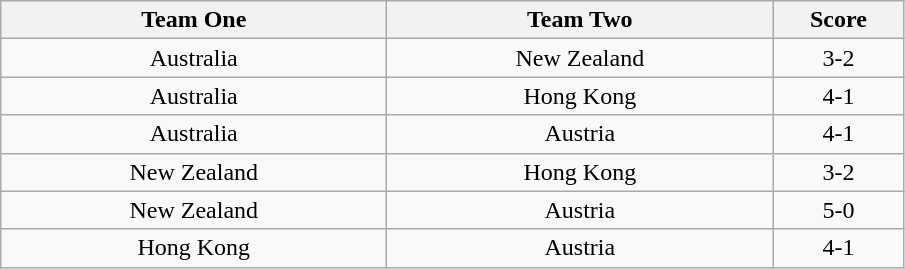<table class="wikitable" style="text-align: center">
<tr>
<th width=250>Team One</th>
<th width=250>Team Two</th>
<th width=80>Score</th>
</tr>
<tr>
<td> Australia</td>
<td> New Zealand</td>
<td>3-2</td>
</tr>
<tr>
<td> Australia</td>
<td> Hong Kong</td>
<td>4-1</td>
</tr>
<tr>
<td> Australia</td>
<td> Austria</td>
<td>4-1</td>
</tr>
<tr>
<td> New Zealand</td>
<td> Hong Kong</td>
<td>3-2</td>
</tr>
<tr>
<td> New Zealand</td>
<td> Austria</td>
<td>5-0</td>
</tr>
<tr>
<td> Hong Kong</td>
<td> Austria</td>
<td>4-1</td>
</tr>
</table>
